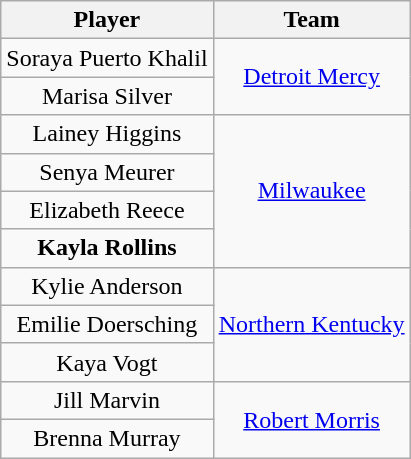<table class="wikitable" style="text-align: center;">
<tr>
<th>Player</th>
<th>Team</th>
</tr>
<tr>
<td>Soraya Puerto Khalil</td>
<td rowspan=2><a href='#'>Detroit Mercy</a></td>
</tr>
<tr>
<td>Marisa Silver</td>
</tr>
<tr>
<td>Lainey Higgins</td>
<td rowspan=4><a href='#'>Milwaukee</a></td>
</tr>
<tr>
<td>Senya Meurer</td>
</tr>
<tr>
<td>Elizabeth Reece</td>
</tr>
<tr>
<td><strong>Kayla Rollins</strong></td>
</tr>
<tr>
<td>Kylie Anderson</td>
<td rowspan=3><a href='#'>Northern Kentucky</a></td>
</tr>
<tr>
<td>Emilie Doersching</td>
</tr>
<tr>
<td>Kaya Vogt</td>
</tr>
<tr>
<td>Jill Marvin</td>
<td rowspan=2><a href='#'>Robert Morris</a></td>
</tr>
<tr>
<td>Brenna Murray</td>
</tr>
</table>
